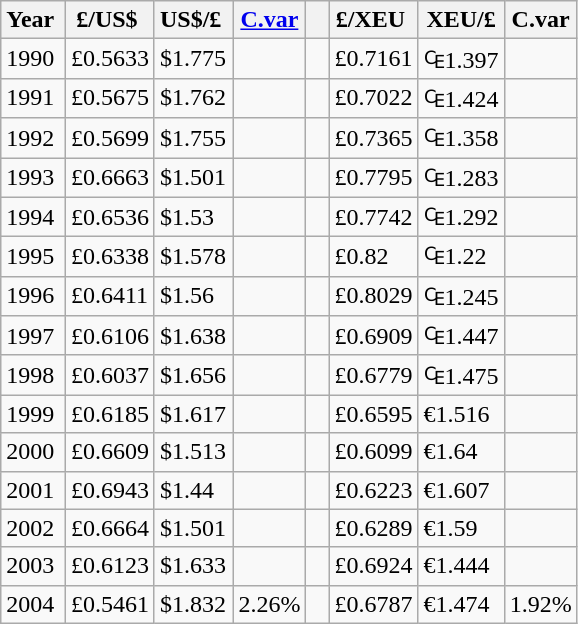<table class="wikitable">
<tr>
<th>Year </th>
<th>£/US$ </th>
<th>US$/£ </th>
<th><a href='#'>C.var</a></th>
<th>  </th>
<th>£/XEU </th>
<th>XEU/£</th>
<th>C.var</th>
</tr>
<tr>
<td>1990</td>
<td>£0.5633</td>
<td>$1.775</td>
<td></td>
<td></td>
<td>£0.7161</td>
<td>₠1.397</td>
<td></td>
</tr>
<tr>
<td>1991</td>
<td>£0.5675</td>
<td>$1.762</td>
<td></td>
<td></td>
<td>£0.7022</td>
<td>₠1.424</td>
<td></td>
</tr>
<tr>
<td>1992</td>
<td>£0.5699</td>
<td>$1.755</td>
<td></td>
<td></td>
<td>£0.7365</td>
<td>₠1.358</td>
<td></td>
</tr>
<tr>
<td>1993</td>
<td>£0.6663</td>
<td>$1.501</td>
<td></td>
<td></td>
<td>£0.7795</td>
<td>₠1.283</td>
<td></td>
</tr>
<tr>
<td>1994</td>
<td>£0.6536</td>
<td>$1.53</td>
<td></td>
<td></td>
<td>£0.7742</td>
<td>₠1.292</td>
<td></td>
</tr>
<tr>
<td>1995</td>
<td>£0.6338</td>
<td>$1.578</td>
<td></td>
<td></td>
<td>£0.82</td>
<td>₠1.22</td>
<td></td>
</tr>
<tr>
<td>1996</td>
<td>£0.6411</td>
<td>$1.56</td>
<td></td>
<td></td>
<td>£0.8029</td>
<td>₠1.245</td>
<td></td>
</tr>
<tr>
<td>1997</td>
<td>£0.6106</td>
<td>$1.638</td>
<td></td>
<td></td>
<td>£0.6909</td>
<td>₠1.447</td>
<td></td>
</tr>
<tr>
<td>1998</td>
<td>£0.6037</td>
<td>$1.656</td>
<td></td>
<td></td>
<td>£0.6779</td>
<td>₠1.475</td>
<td></td>
</tr>
<tr>
<td>1999</td>
<td>£0.6185</td>
<td>$1.617</td>
<td></td>
<td></td>
<td>£0.6595</td>
<td>€1.516</td>
<td></td>
</tr>
<tr>
<td>2000</td>
<td>£0.6609</td>
<td>$1.513</td>
<td></td>
<td></td>
<td>£0.6099</td>
<td>€1.64</td>
<td></td>
</tr>
<tr>
<td>2001</td>
<td>£0.6943</td>
<td>$1.44</td>
<td></td>
<td></td>
<td>£0.6223</td>
<td>€1.607</td>
<td></td>
</tr>
<tr>
<td>2002</td>
<td>£0.6664</td>
<td>$1.501</td>
<td></td>
<td></td>
<td>£0.6289</td>
<td>€1.59</td>
<td></td>
</tr>
<tr>
<td>2003</td>
<td>£0.6123</td>
<td>$1.633</td>
<td></td>
<td></td>
<td>£0.6924</td>
<td>€1.444</td>
<td></td>
</tr>
<tr>
<td>2004</td>
<td>£0.5461</td>
<td>$1.832</td>
<td>2.26%</td>
<td></td>
<td>£0.6787</td>
<td>€1.474</td>
<td>1.92%</td>
</tr>
</table>
